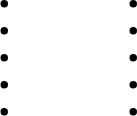<table>
<tr>
<td style="vertical-align:top; width:25%;"><br><ul><li></li><li></li><li></li><li></li><li></li></ul></td>
<td style="vertical-align:top; width:25%;"><br><ul><li></li><li></li><li></li><li></li><li></li></ul></td>
</tr>
</table>
